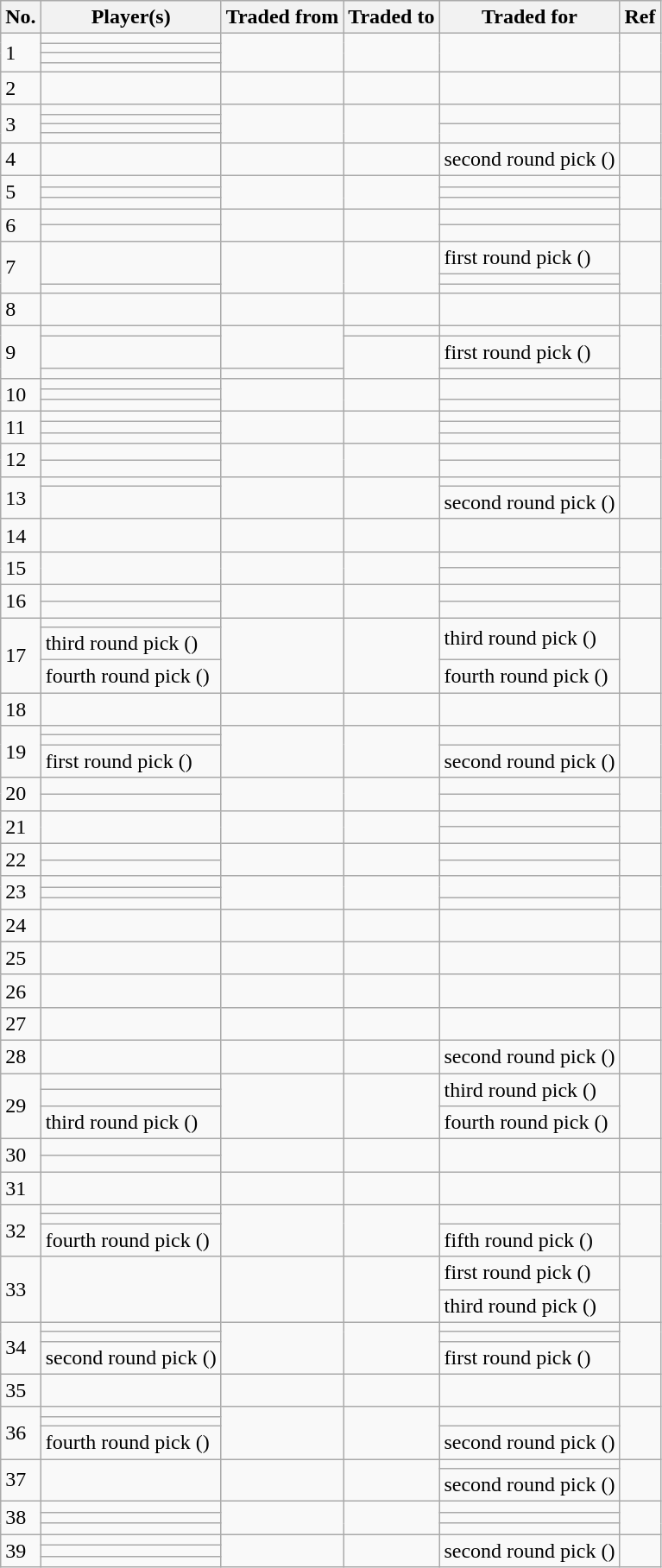<table class="wikitable plainrowheaders sortable">
<tr>
<th>No.</th>
<th>Player(s)</th>
<th>Traded from</th>
<th>Traded to</th>
<th>Traded for</th>
<th class="unsortable">Ref</th>
</tr>
<tr>
<td rowspan=4>1</td>
<td></td>
<td rowspan=4></td>
<td rowspan=4></td>
<td rowspan=4></td>
<td rowspan=4></td>
</tr>
<tr>
<td></td>
</tr>
<tr>
<td></td>
</tr>
<tr>
<td></td>
</tr>
<tr>
<td>2</td>
<td></td>
<td></td>
<td></td>
<td></td>
<td></td>
</tr>
<tr>
<td rowspan=4>3</td>
<td></td>
<td rowspan=4></td>
<td rowspan=4></td>
<td rowspan=2></td>
<td rowspan=4></td>
</tr>
<tr>
<td></td>
</tr>
<tr>
<td></td>
<td rowspan=2></td>
</tr>
<tr>
<td></td>
</tr>
<tr>
<td>4</td>
<td></td>
<td></td>
<td></td>
<td> second round pick ()</td>
<td></td>
</tr>
<tr>
<td rowspan=3>5</td>
<td></td>
<td rowspan=3></td>
<td rowspan=3></td>
<td></td>
<td rowspan=3></td>
</tr>
<tr>
<td></td>
<td></td>
</tr>
<tr>
<td></td>
<td></td>
</tr>
<tr>
<td rowspan=2>6</td>
<td></td>
<td rowspan=2></td>
<td rowspan=2></td>
<td></td>
<td rowspan=2></td>
</tr>
<tr>
<td></td>
<td></td>
</tr>
<tr>
<td rowspan=3>7</td>
<td rowspan=2></td>
<td rowspan=3></td>
<td rowspan=3></td>
<td> first round pick ()</td>
<td rowspan=3></td>
</tr>
<tr>
<td></td>
</tr>
<tr>
<td></td>
<td></td>
</tr>
<tr>
<td>8</td>
<td></td>
<td></td>
<td></td>
<td></td>
<td></td>
</tr>
<tr>
<td rowspan=3>9</td>
<td></td>
<td rowspan=2></td>
<td></td>
<td></td>
<td rowspan=3></td>
</tr>
<tr>
<td></td>
<td rowspan=2></td>
<td> first round pick ()</td>
</tr>
<tr>
<td></td>
<td></td>
<td></td>
</tr>
<tr>
<td rowspan=3>10</td>
<td></td>
<td rowspan=3></td>
<td rowspan=3></td>
<td rowspan=2></td>
<td rowspan=3></td>
</tr>
<tr>
<td></td>
</tr>
<tr>
<td></td>
<td></td>
</tr>
<tr>
<td rowspan=3>11</td>
<td></td>
<td rowspan=3></td>
<td rowspan=3></td>
<td></td>
<td rowspan=3></td>
</tr>
<tr>
<td></td>
<td></td>
</tr>
<tr>
<td></td>
<td></td>
</tr>
<tr>
<td rowspan=2>12</td>
<td></td>
<td rowspan=2></td>
<td rowspan=2></td>
<td></td>
<td rowspan=2></td>
</tr>
<tr>
<td></td>
<td></td>
</tr>
<tr>
<td rowspan=2>13</td>
<td></td>
<td rowspan=2></td>
<td rowspan=2></td>
<td></td>
<td rowspan=2></td>
</tr>
<tr>
<td></td>
<td> second round pick ()</td>
</tr>
<tr>
<td>14</td>
<td></td>
<td></td>
<td></td>
<td></td>
<td></td>
</tr>
<tr>
<td rowspan=2>15</td>
<td rowspan=2></td>
<td rowspan=2></td>
<td rowspan=2></td>
<td></td>
<td rowspan=2></td>
</tr>
<tr>
<td></td>
</tr>
<tr>
<td rowspan=2>16</td>
<td></td>
<td rowspan=2></td>
<td rowspan=2></td>
<td></td>
<td rowspan=2></td>
</tr>
<tr>
<td></td>
<td></td>
</tr>
<tr>
<td rowspan=3>17</td>
<td></td>
<td rowspan=3></td>
<td rowspan=3></td>
<td rowspan=2> third round pick ()</td>
<td rowspan=3></td>
</tr>
<tr>
<td> third round pick ()</td>
</tr>
<tr>
<td> fourth round pick ()</td>
<td> fourth round pick ()</td>
</tr>
<tr>
<td>18</td>
<td></td>
<td></td>
<td></td>
<td></td>
<td></td>
</tr>
<tr>
<td rowspan=3>19</td>
<td></td>
<td rowspan=3></td>
<td rowspan=3></td>
<td rowspan=2></td>
<td rowspan=3></td>
</tr>
<tr>
<td></td>
</tr>
<tr>
<td> first round pick ()</td>
<td> second round pick ()</td>
</tr>
<tr>
<td rowspan=2>20</td>
<td></td>
<td rowspan=2></td>
<td rowspan=2></td>
<td></td>
<td rowspan=2></td>
</tr>
<tr>
<td></td>
<td></td>
</tr>
<tr>
<td rowspan=2>21</td>
<td rowspan=2></td>
<td rowspan=2></td>
<td rowspan=2></td>
<td></td>
<td rowspan=2></td>
</tr>
<tr>
<td></td>
</tr>
<tr>
<td rowspan=2>22</td>
<td></td>
<td rowspan=2></td>
<td rowspan=2></td>
<td></td>
<td rowspan=2></td>
</tr>
<tr>
<td></td>
<td></td>
</tr>
<tr>
<td rowspan=3>23</td>
<td></td>
<td rowspan=3></td>
<td rowspan=3></td>
<td rowspan=2></td>
<td rowspan=3></td>
</tr>
<tr>
<td></td>
</tr>
<tr>
<td></td>
<td></td>
</tr>
<tr>
<td>24</td>
<td></td>
<td></td>
<td></td>
<td></td>
<td></td>
</tr>
<tr>
<td>25</td>
<td></td>
<td></td>
<td></td>
<td></td>
<td></td>
</tr>
<tr>
<td>26</td>
<td></td>
<td></td>
<td></td>
<td></td>
<td></td>
</tr>
<tr>
<td>27</td>
<td></td>
<td></td>
<td></td>
<td></td>
<td></td>
</tr>
<tr>
<td>28</td>
<td></td>
<td></td>
<td></td>
<td> second round pick ()</td>
<td></td>
</tr>
<tr>
<td rowspan=3>29</td>
<td></td>
<td rowspan=3></td>
<td rowspan=3></td>
<td rowspan=2> third round pick ()</td>
<td rowspan=3></td>
</tr>
<tr>
<td></td>
</tr>
<tr>
<td> third round pick ()</td>
<td> fourth round pick ()</td>
</tr>
<tr>
<td rowspan=2>30</td>
<td></td>
<td rowspan=2></td>
<td rowspan=2></td>
<td rowspan=2></td>
<td rowspan=2></td>
</tr>
<tr>
<td></td>
</tr>
<tr>
<td>31</td>
<td></td>
<td></td>
<td></td>
<td></td>
<td></td>
</tr>
<tr>
<td rowspan=3>32</td>
<td></td>
<td rowspan=3></td>
<td rowspan=3></td>
<td rowspan=2></td>
<td rowspan=3></td>
</tr>
<tr>
<td></td>
</tr>
<tr>
<td> fourth round pick ()</td>
<td> fifth round pick ()</td>
</tr>
<tr>
<td rowspan=2>33</td>
<td rowspan=2></td>
<td rowspan=2></td>
<td rowspan=2></td>
<td> first round pick ()</td>
<td rowspan=2></td>
</tr>
<tr>
<td> third round pick ()</td>
</tr>
<tr>
<td rowspan=3>34</td>
<td></td>
<td rowspan=3></td>
<td rowspan=3></td>
<td></td>
<td rowspan=3></td>
</tr>
<tr>
<td></td>
<td></td>
</tr>
<tr>
<td> second round pick ()</td>
<td> first round pick ()</td>
</tr>
<tr>
<td>35</td>
<td></td>
<td></td>
<td></td>
<td></td>
<td></td>
</tr>
<tr>
<td rowspan=3>36</td>
<td></td>
<td rowspan=3></td>
<td rowspan=3></td>
<td rowspan=2></td>
<td rowspan=3></td>
</tr>
<tr>
<td></td>
</tr>
<tr>
<td> fourth round pick ()</td>
<td> second round pick ()</td>
</tr>
<tr>
<td rowspan=2>37</td>
<td rowspan=2></td>
<td rowspan=2></td>
<td rowspan=2></td>
<td></td>
<td rowspan=2></td>
</tr>
<tr>
<td> second round pick ()</td>
</tr>
<tr>
<td rowspan=3>38</td>
<td></td>
<td rowspan=3></td>
<td rowspan=3></td>
<td></td>
<td rowspan=3></td>
</tr>
<tr>
<td></td>
<td></td>
</tr>
<tr>
<td></td>
<td></td>
</tr>
<tr>
<td rowspan=3>39</td>
<td></td>
<td rowspan=3></td>
<td rowspan=3></td>
<td rowspan=3> second round pick ()</td>
<td rowspan=3></td>
</tr>
<tr>
<td></td>
</tr>
<tr>
<td></td>
</tr>
</table>
